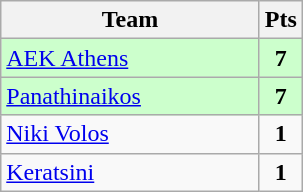<table class="wikitable" style="text-align: center;">
<tr>
<th width=165>Team</th>
<th width=20>Pts</th>
</tr>
<tr bgcolor="#ccffcc">
<td align=left><a href='#'>AEK Athens</a></td>
<td><strong>7</strong></td>
</tr>
<tr bgcolor="#ccffcc">
<td align=left><a href='#'>Panathinaikos</a></td>
<td><strong>7</strong></td>
</tr>
<tr>
<td align=left><a href='#'>Niki Volos</a></td>
<td><strong>1</strong></td>
</tr>
<tr>
<td align=left><a href='#'>Keratsini</a></td>
<td><strong>1</strong></td>
</tr>
</table>
